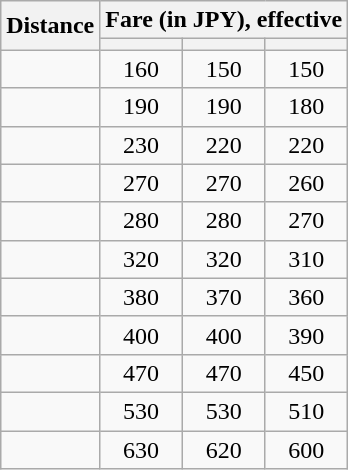<table class="wikitable" style="text-align:center">
<tr>
<th rowspan=2>Distance</th>
<th colspan="3">Fare (in JPY), effective</th>
</tr>
<tr>
<th></th>
<th></th>
<th></th>
</tr>
<tr>
<td></td>
<td>160</td>
<td>150</td>
<td>150</td>
</tr>
<tr>
<td></td>
<td>190</td>
<td>190</td>
<td>180</td>
</tr>
<tr>
<td></td>
<td>230</td>
<td>220</td>
<td>220</td>
</tr>
<tr>
<td></td>
<td>270</td>
<td>270</td>
<td>260</td>
</tr>
<tr>
<td></td>
<td>280</td>
<td>280</td>
<td>270</td>
</tr>
<tr>
<td></td>
<td>320</td>
<td>320</td>
<td>310</td>
</tr>
<tr>
<td></td>
<td>380</td>
<td>370</td>
<td>360</td>
</tr>
<tr>
<td></td>
<td>400</td>
<td>400</td>
<td>390</td>
</tr>
<tr>
<td></td>
<td>470</td>
<td>470</td>
<td>450</td>
</tr>
<tr>
<td></td>
<td>530</td>
<td>530</td>
<td>510</td>
</tr>
<tr>
<td></td>
<td>630</td>
<td>620</td>
<td>600</td>
</tr>
</table>
